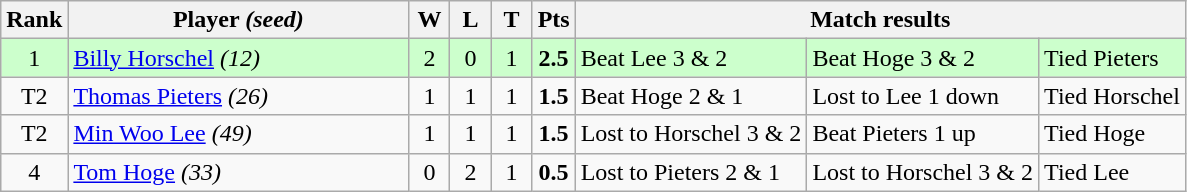<table class="wikitable" style="text-align:center">
<tr>
<th width="20">Rank</th>
<th width="220">Player <em>(seed)</em></th>
<th width="20">W</th>
<th width="20">L</th>
<th width="20">T</th>
<th width="20">Pts</th>
<th colspan=3>Match results</th>
</tr>
<tr style="background:#cfc">
<td>1</td>
<td align=left> <a href='#'>Billy Horschel</a> <em>(12)</em></td>
<td>2</td>
<td>0</td>
<td>1</td>
<td><strong>2.5</strong></td>
<td align=left>Beat Lee 3 & 2</td>
<td align=left>Beat Hoge 3 & 2</td>
<td align=left>Tied Pieters</td>
</tr>
<tr>
<td>T2</td>
<td align=left> <a href='#'>Thomas Pieters</a> <em>(26)</em></td>
<td>1</td>
<td>1</td>
<td>1</td>
<td><strong>1.5</strong></td>
<td align=left>Beat Hoge 2 & 1</td>
<td align=left>Lost to Lee 1 down</td>
<td align=left>Tied Horschel</td>
</tr>
<tr>
<td>T2</td>
<td align=left> <a href='#'>Min Woo Lee</a> <em>(49)</em></td>
<td>1</td>
<td>1</td>
<td>1</td>
<td><strong>1.5</strong></td>
<td align=left>Lost to Horschel 3 & 2</td>
<td align=left>Beat Pieters 1 up</td>
<td align=left>Tied Hoge</td>
</tr>
<tr>
<td>4</td>
<td align=left> <a href='#'>Tom Hoge</a> <em>(33)</em></td>
<td>0</td>
<td>2</td>
<td>1</td>
<td><strong>0.5</strong></td>
<td align=left>Lost to Pieters 2 & 1</td>
<td align=left>Lost to Horschel 3 & 2</td>
<td align=left>Tied Lee</td>
</tr>
</table>
